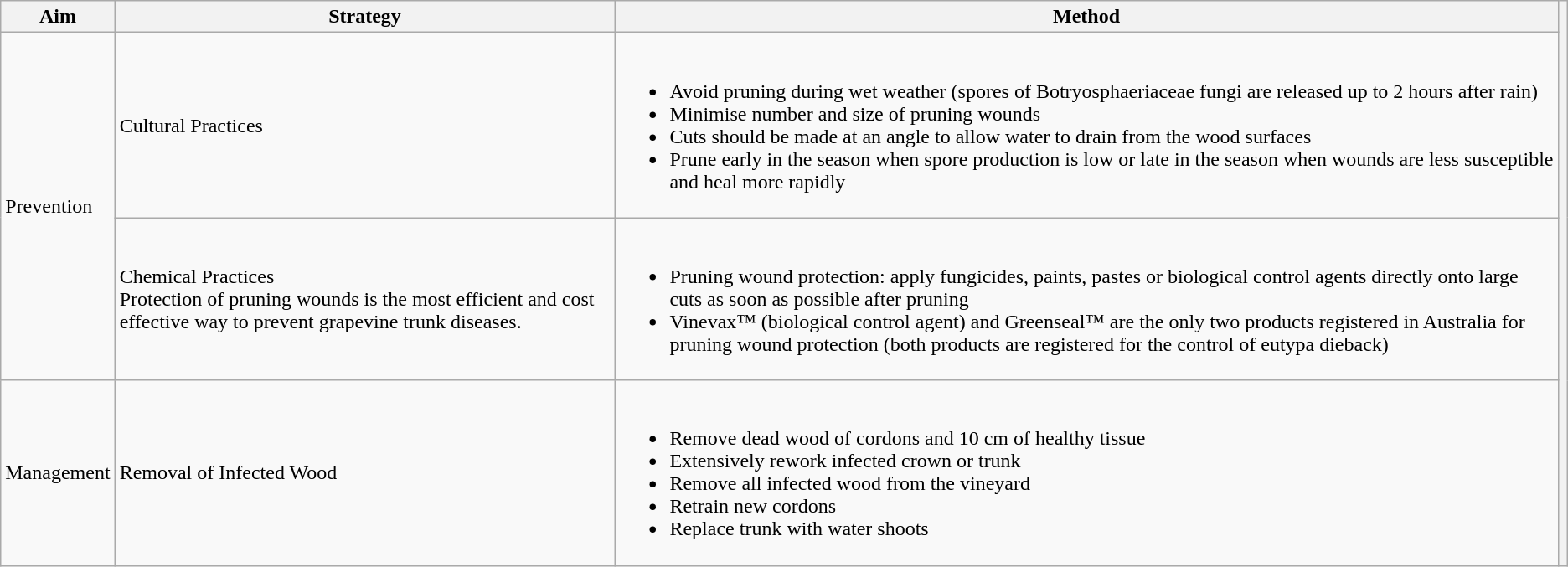<table class="wikitable">
<tr>
<th>Aim</th>
<th>Strategy</th>
<th>Method</th>
<th rowspan="4"></th>
</tr>
<tr>
<td rowspan="2">Prevention</td>
<td>Cultural Practices</td>
<td><br><ul><li>Avoid pruning during wet weather (spores of Botryosphaeriaceae fungi are released up to 2 hours after rain)</li><li>Minimise number and size of pruning wounds</li><li>Cuts should be made at an angle to allow water to drain from the wood surfaces</li><li>Prune early in the season when spore production is low or late in the season when wounds are less susceptible and heal more rapidly</li></ul></td>
</tr>
<tr>
<td>Chemical Practices<br>Protection of pruning wounds is the most efficient and cost effective way to prevent grapevine trunk diseases.</td>
<td><br><ul><li>Pruning wound protection: apply fungicides, paints, pastes or biological control agents directly onto large cuts as soon as possible after pruning</li><li>Vinevax™ (biological control agent) and Greenseal™ are the only two products registered in Australia for pruning wound protection (both products are registered for the control of eutypa dieback)</li></ul></td>
</tr>
<tr>
<td>Management</td>
<td>Removal of Infected Wood</td>
<td><br><ul><li>Remove dead wood of cordons and 10 cm of healthy tissue</li><li>Extensively rework infected crown or trunk</li><li>Remove all infected wood from the vineyard</li><li>Retrain new cordons</li><li>Replace trunk with water shoots</li></ul></td>
</tr>
</table>
